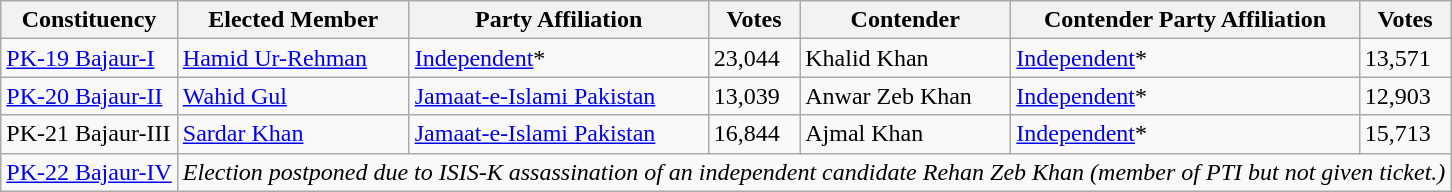<table class="wikitable sortable">
<tr>
<th>Constituency</th>
<th>Elected Member</th>
<th>Party Affiliation</th>
<th>Votes</th>
<th>Contender</th>
<th>Contender Party Affiliation</th>
<th>Votes</th>
</tr>
<tr>
<td><a href='#'>PK-19 Bajaur-I</a></td>
<td><a href='#'>Hamid Ur-Rehman</a></td>
<td><a href='#'>Independent</a>*</td>
<td>23,044</td>
<td>Khalid Khan</td>
<td><a href='#'>Independent</a>*</td>
<td>13,571</td>
</tr>
<tr>
<td><a href='#'>PK-20 Bajaur-II</a></td>
<td><a href='#'>Wahid Gul</a></td>
<td> <a href='#'>Jamaat-e-Islami Pakistan</a></td>
<td>13,039</td>
<td>Anwar Zeb Khan</td>
<td><a href='#'>Independent</a>*</td>
<td>12,903</td>
</tr>
<tr>
<td>PK-21 Bajaur-III</td>
<td><a href='#'>Sardar Khan</a></td>
<td> <a href='#'>Jamaat-e-Islami Pakistan</a></td>
<td>16,844</td>
<td>Ajmal Khan</td>
<td><a href='#'>Independent</a>*</td>
<td>15,713</td>
</tr>
<tr>
<td><a href='#'>PK-22 Bajaur-IV</a></td>
<td colspan="6"><em>Election postponed due to ISIS-K assassination of an independent candidate Rehan Zeb Khan (member of PTI but not given ticket.)</em></td>
</tr>
</table>
